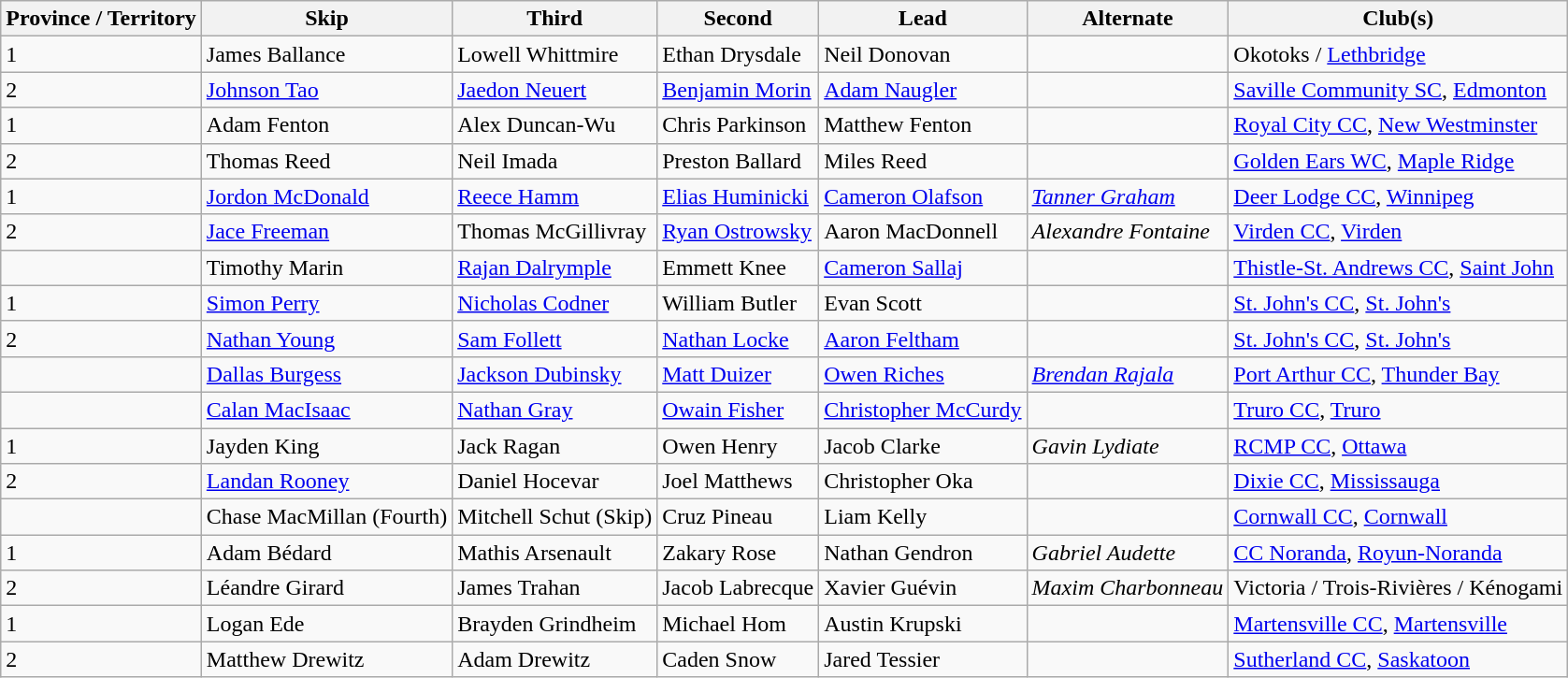<table class="wikitable">
<tr>
<th scope="col">Province / Territory</th>
<th scope="col">Skip</th>
<th scope="col">Third</th>
<th scope="col">Second</th>
<th scope="col">Lead</th>
<th scope="col">Alternate</th>
<th scope="col">Club(s)</th>
</tr>
<tr>
<td> 1</td>
<td>James Ballance</td>
<td>Lowell Whittmire</td>
<td>Ethan Drysdale</td>
<td>Neil Donovan</td>
<td></td>
<td>Okotoks / <a href='#'>Lethbridge</a></td>
</tr>
<tr>
<td> 2</td>
<td><a href='#'>Johnson Tao</a></td>
<td><a href='#'>Jaedon Neuert</a></td>
<td><a href='#'>Benjamin Morin</a></td>
<td><a href='#'>Adam Naugler</a></td>
<td></td>
<td><a href='#'>Saville Community SC</a>, <a href='#'>Edmonton</a></td>
</tr>
<tr>
<td> 1</td>
<td>Adam Fenton</td>
<td>Alex Duncan-Wu</td>
<td>Chris Parkinson</td>
<td>Matthew Fenton</td>
<td></td>
<td><a href='#'>Royal City CC</a>, <a href='#'>New Westminster</a></td>
</tr>
<tr>
<td> 2</td>
<td>Thomas Reed</td>
<td>Neil Imada</td>
<td>Preston Ballard</td>
<td>Miles Reed</td>
<td></td>
<td><a href='#'>Golden Ears WC</a>, <a href='#'>Maple Ridge</a></td>
</tr>
<tr>
<td> 1</td>
<td><a href='#'>Jordon McDonald</a></td>
<td><a href='#'>Reece Hamm</a></td>
<td><a href='#'>Elias Huminicki</a></td>
<td><a href='#'>Cameron Olafson</a></td>
<td><em><a href='#'>Tanner Graham</a></em></td>
<td><a href='#'>Deer Lodge CC</a>, <a href='#'>Winnipeg</a></td>
</tr>
<tr>
<td> 2</td>
<td><a href='#'>Jace Freeman</a></td>
<td>Thomas McGillivray</td>
<td><a href='#'>Ryan Ostrowsky</a></td>
<td>Aaron MacDonnell</td>
<td><em>Alexandre Fontaine</em></td>
<td><a href='#'>Virden CC</a>, <a href='#'>Virden</a></td>
</tr>
<tr>
<td></td>
<td>Timothy Marin</td>
<td><a href='#'>Rajan Dalrymple</a></td>
<td>Emmett Knee</td>
<td><a href='#'>Cameron Sallaj</a></td>
<td></td>
<td><a href='#'>Thistle-St. Andrews CC</a>, <a href='#'>Saint John</a></td>
</tr>
<tr>
<td> 1</td>
<td><a href='#'>Simon Perry</a></td>
<td><a href='#'>Nicholas Codner</a></td>
<td>William Butler</td>
<td>Evan Scott</td>
<td></td>
<td><a href='#'>St. John's CC</a>, <a href='#'>St. John's</a></td>
</tr>
<tr>
<td> 2</td>
<td><a href='#'>Nathan Young</a></td>
<td><a href='#'>Sam Follett</a></td>
<td><a href='#'>Nathan Locke</a></td>
<td><a href='#'>Aaron Feltham</a></td>
<td></td>
<td><a href='#'>St. John's CC</a>, <a href='#'>St. John's</a></td>
</tr>
<tr>
<td></td>
<td><a href='#'>Dallas Burgess</a></td>
<td><a href='#'>Jackson Dubinsky</a></td>
<td><a href='#'>Matt Duizer</a></td>
<td><a href='#'>Owen Riches</a></td>
<td><em><a href='#'>Brendan Rajala</a></em></td>
<td><a href='#'>Port Arthur CC</a>, <a href='#'>Thunder Bay</a></td>
</tr>
<tr>
<td></td>
<td><a href='#'>Calan MacIsaac</a></td>
<td><a href='#'>Nathan Gray</a></td>
<td><a href='#'>Owain Fisher</a></td>
<td><a href='#'>Christopher McCurdy</a></td>
<td></td>
<td><a href='#'>Truro CC</a>, <a href='#'>Truro</a></td>
</tr>
<tr>
<td> 1</td>
<td>Jayden King</td>
<td>Jack Ragan</td>
<td>Owen Henry</td>
<td>Jacob Clarke</td>
<td><em>Gavin Lydiate</em></td>
<td><a href='#'>RCMP CC</a>, <a href='#'>Ottawa</a></td>
</tr>
<tr>
<td> 2</td>
<td><a href='#'>Landan Rooney</a></td>
<td>Daniel Hocevar</td>
<td>Joel Matthews</td>
<td>Christopher Oka</td>
<td></td>
<td><a href='#'>Dixie CC</a>, <a href='#'>Mississauga</a></td>
</tr>
<tr>
<td></td>
<td>Chase MacMillan (Fourth)</td>
<td>Mitchell Schut (Skip)</td>
<td>Cruz Pineau</td>
<td>Liam Kelly</td>
<td></td>
<td><a href='#'>Cornwall CC</a>, <a href='#'>Cornwall</a></td>
</tr>
<tr>
<td> 1</td>
<td>Adam Bédard</td>
<td>Mathis Arsenault</td>
<td>Zakary Rose</td>
<td>Nathan Gendron</td>
<td><em>Gabriel Audette</em></td>
<td><a href='#'>CC Noranda</a>, <a href='#'>Royun-Noranda</a></td>
</tr>
<tr>
<td> 2</td>
<td>Léandre Girard</td>
<td>James Trahan</td>
<td>Jacob Labrecque</td>
<td>Xavier Guévin</td>
<td><em>Maxim Charbonneau</em></td>
<td>Victoria / Trois-Rivières / Kénogami</td>
</tr>
<tr>
<td> 1</td>
<td>Logan Ede</td>
<td>Brayden Grindheim</td>
<td>Michael Hom</td>
<td>Austin Krupski</td>
<td></td>
<td><a href='#'>Martensville CC</a>, <a href='#'>Martensville</a></td>
</tr>
<tr>
<td> 2</td>
<td>Matthew Drewitz</td>
<td>Adam Drewitz</td>
<td>Caden Snow</td>
<td>Jared Tessier</td>
<td></td>
<td><a href='#'>Sutherland CC</a>, <a href='#'>Saskatoon</a></td>
</tr>
</table>
